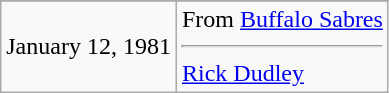<table class="wikitable">
<tr>
</tr>
<tr>
<td>January 12, 1981</td>
<td valign="top">From <a href='#'>Buffalo Sabres</a><hr><a href='#'>Rick Dudley</a></td>
</tr>
</table>
